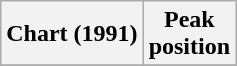<table class="wikitable plainrowheaders">
<tr>
<th>Chart (1991)</th>
<th>Peak<br>position</th>
</tr>
<tr>
</tr>
</table>
